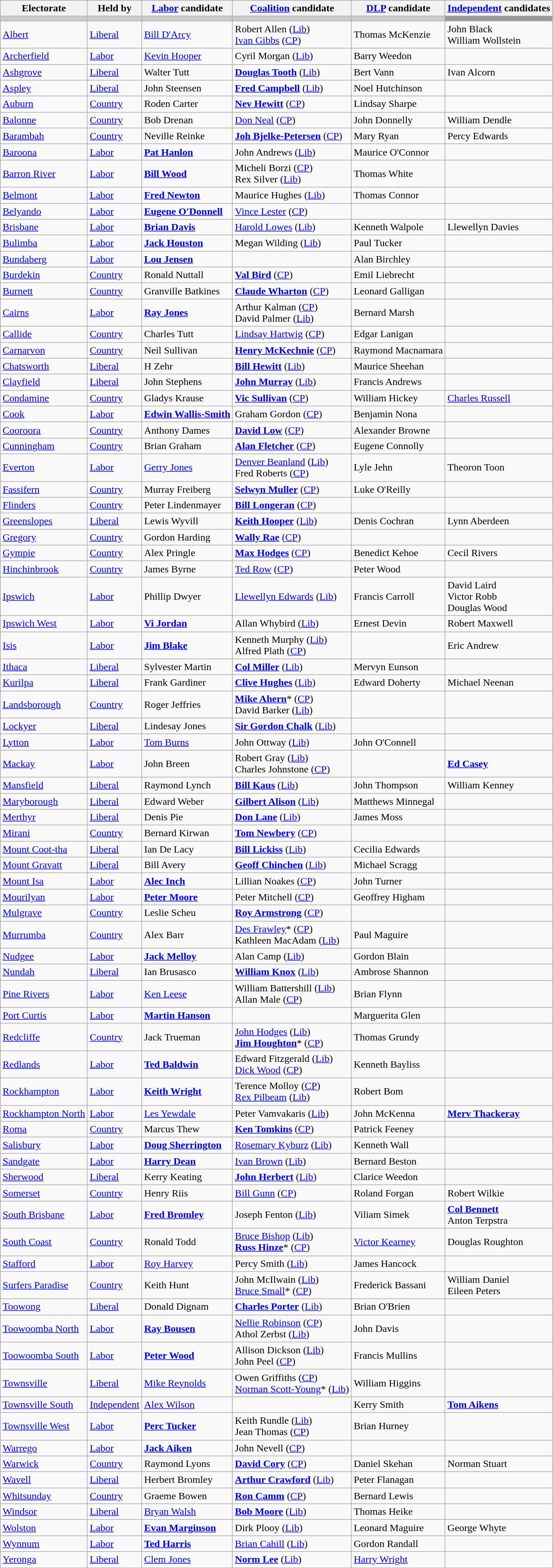<table class="wikitable">
<tr>
<th>Electorate</th>
<th>Held by</th>
<th><a href='#'>Labor</a> candidate</th>
<th><a href='#'>Coalition</a> candidate</th>
<th><a href='#'>DLP</a> candidate</th>
<th><a href='#'>Independent</a> candidates</th>
</tr>
<tr bgcolor="#cccccc">
<td></td>
<td></td>
<td></td>
<td></td>
<td></td>
<td bgcolor="#999999"></td>
</tr>
<tr>
<td><a href='#'>Albert</a></td>
<td><a href='#'>Liberal</a></td>
<td><a href='#'>Bill D'Arcy</a></td>
<td>Robert Allen (<a href='#'>Lib</a>) <br> <a href='#'>Ivan Gibbs</a> (<a href='#'>CP</a>)</td>
<td>Thomas McKenzie</td>
<td>John Black <br> William Wollstein</td>
</tr>
<tr>
<td><a href='#'>Archerfield</a></td>
<td><a href='#'>Labor</a></td>
<td><a href='#'>Kevin Hooper</a></td>
<td>Cyril Morgan (<a href='#'>Lib</a>)</td>
<td>Barry Weedon</td>
<td></td>
</tr>
<tr>
<td><a href='#'>Ashgrove</a></td>
<td><a href='#'>Liberal</a></td>
<td>Walter Tutt</td>
<td><strong><a href='#'>Douglas Tooth</a></strong> (<a href='#'>Lib</a>)</td>
<td>Bert Vann</td>
<td>Ivan Alcorn</td>
</tr>
<tr>
<td><a href='#'>Aspley</a></td>
<td><a href='#'>Liberal</a></td>
<td>John Steensen</td>
<td><strong><a href='#'>Fred Campbell</a></strong> (<a href='#'>Lib</a>)</td>
<td>Noel Hutchinson</td>
<td></td>
</tr>
<tr>
<td><a href='#'>Auburn</a></td>
<td><a href='#'>Country</a></td>
<td>Roden Carter</td>
<td><strong><a href='#'>Nev Hewitt</a></strong> (<a href='#'>CP</a>)</td>
<td>Lindsay Sharpe</td>
<td></td>
</tr>
<tr>
<td><a href='#'>Balonne</a></td>
<td><a href='#'>Country</a></td>
<td>Bob Drenan</td>
<td><a href='#'>Don Neal</a> (<a href='#'>CP</a>)</td>
<td>John Donnelly</td>
<td>William Dendle</td>
</tr>
<tr>
<td><a href='#'>Barambah</a></td>
<td><a href='#'>Country</a></td>
<td>Neville Reinke</td>
<td><strong><a href='#'>Joh Bjelke-Petersen</a></strong> (<a href='#'>CP</a>)</td>
<td>Mary Ryan</td>
<td>Percy Edwards</td>
</tr>
<tr>
<td><a href='#'>Baroona</a></td>
<td><a href='#'>Labor</a></td>
<td><strong><a href='#'>Pat Hanlon</a></strong></td>
<td>John Andrews (<a href='#'>Lib</a>)</td>
<td>Maurice O'Connor</td>
<td></td>
</tr>
<tr>
<td><a href='#'>Barron River</a></td>
<td><a href='#'>Labor</a></td>
<td><strong><a href='#'>Bill Wood</a></strong></td>
<td>Micheli Borzi (<a href='#'>CP</a>) <br> Rex Silver (<a href='#'>Lib</a>)</td>
<td>Thomas White</td>
<td></td>
</tr>
<tr>
<td><a href='#'>Belmont</a></td>
<td><a href='#'>Labor</a></td>
<td><strong><a href='#'>Fred Newton</a></strong></td>
<td>Maurice Hughes (<a href='#'>Lib</a>)</td>
<td>Thomas Connor</td>
<td></td>
</tr>
<tr>
<td><a href='#'>Belyando</a></td>
<td><a href='#'>Labor</a></td>
<td><strong><a href='#'>Eugene O'Donnell</a></strong></td>
<td><a href='#'>Vince Lester</a> (<a href='#'>CP</a>)</td>
<td></td>
<td></td>
</tr>
<tr>
<td><a href='#'>Brisbane</a></td>
<td><a href='#'>Labor</a></td>
<td><strong><a href='#'>Brian Davis</a></strong></td>
<td><a href='#'>Harold Lowes</a> (<a href='#'>Lib</a>)</td>
<td>Kenneth Walpole</td>
<td>Llewellyn Davies</td>
</tr>
<tr>
<td><a href='#'>Bulimba</a></td>
<td><a href='#'>Labor</a></td>
<td><strong><a href='#'>Jack Houston</a></strong></td>
<td>Megan Wilding (<a href='#'>Lib</a>)</td>
<td>Paul Tucker</td>
<td></td>
</tr>
<tr>
<td><a href='#'>Bundaberg</a></td>
<td><a href='#'>Labor</a></td>
<td><strong><a href='#'>Lou Jensen</a></strong></td>
<td></td>
<td>Alan Birchley</td>
<td></td>
</tr>
<tr>
<td><a href='#'>Burdekin</a></td>
<td><a href='#'>Country</a></td>
<td>Ronald Nuttall</td>
<td><strong><a href='#'>Val Bird</a></strong> (<a href='#'>CP</a>)</td>
<td>Emil Liebrecht</td>
<td></td>
</tr>
<tr>
<td><a href='#'>Burnett</a></td>
<td><a href='#'>Country</a></td>
<td>Granville Batkines</td>
<td><strong><a href='#'>Claude Wharton</a></strong> (<a href='#'>CP</a>)</td>
<td>Leonard Galligan</td>
<td></td>
</tr>
<tr>
<td><a href='#'>Cairns</a></td>
<td><a href='#'>Labor</a></td>
<td><strong><a href='#'>Ray Jones</a></strong></td>
<td>Arthur Kalman (<a href='#'>CP</a>) <br> David Palmer (<a href='#'>Lib</a>)</td>
<td>Bernard Marsh</td>
<td></td>
</tr>
<tr>
<td><a href='#'>Callide</a></td>
<td><a href='#'>Country</a></td>
<td>Charles Tutt</td>
<td><a href='#'>Lindsay Hartwig</a> (<a href='#'>CP</a>)</td>
<td>Edgar Lanigan</td>
<td></td>
</tr>
<tr>
<td><a href='#'>Carnarvon</a></td>
<td><a href='#'>Country</a></td>
<td>Neil Sullivan</td>
<td><strong><a href='#'>Henry McKechnie</a></strong> (<a href='#'>CP</a>)</td>
<td>Raymond Macnamara</td>
<td></td>
</tr>
<tr>
<td><a href='#'>Chatsworth</a></td>
<td><a href='#'>Liberal</a></td>
<td>H Zehr</td>
<td><strong><a href='#'>Bill Hewitt</a></strong> (<a href='#'>Lib</a>)</td>
<td>Maurice Sheehan</td>
<td></td>
</tr>
<tr>
<td><a href='#'>Clayfield</a></td>
<td><a href='#'>Liberal</a></td>
<td>John Stephens</td>
<td><strong><a href='#'>John Murray</a></strong> (<a href='#'>Lib</a>)</td>
<td>Francis Andrews</td>
<td></td>
</tr>
<tr>
<td><a href='#'>Condamine</a></td>
<td><a href='#'>Country</a></td>
<td>Gladys Krause</td>
<td><strong><a href='#'>Vic Sullivan</a></strong> (<a href='#'>CP</a>)</td>
<td>William Hickey</td>
<td><a href='#'>Charles Russell</a></td>
</tr>
<tr>
<td><a href='#'>Cook</a></td>
<td><a href='#'>Labor</a></td>
<td><strong><a href='#'>Edwin Wallis-Smith</a></strong></td>
<td>Graham Gordon (<a href='#'>CP</a>)</td>
<td>Benjamin Nona</td>
<td></td>
</tr>
<tr>
<td><a href='#'>Cooroora</a></td>
<td><a href='#'>Country</a></td>
<td>Anthony Dames</td>
<td><strong><a href='#'>David Low</a></strong> (<a href='#'>CP</a>)</td>
<td>Alexander Browne</td>
<td></td>
</tr>
<tr>
<td><a href='#'>Cunningham</a></td>
<td><a href='#'>Country</a></td>
<td>Brian Graham</td>
<td><strong><a href='#'>Alan Fletcher</a></strong> (<a href='#'>CP</a>)</td>
<td>Eugene Connolly</td>
<td></td>
</tr>
<tr>
<td><a href='#'>Everton</a></td>
<td><a href='#'>Labor</a></td>
<td><a href='#'>Gerry Jones</a></td>
<td><a href='#'>Denver Beanland</a> (<a href='#'>Lib</a>) <br> Fred Roberts (<a href='#'>CP</a>)</td>
<td>Lyle Jehn</td>
<td>Theoron Toon</td>
</tr>
<tr>
<td><a href='#'>Fassifern</a></td>
<td><a href='#'>Country</a></td>
<td>Murray Freiberg</td>
<td><strong><a href='#'>Selwyn Muller</a></strong> (<a href='#'>CP</a>)</td>
<td>Luke O'Reilly</td>
<td></td>
</tr>
<tr>
<td><a href='#'>Flinders</a></td>
<td><a href='#'>Country</a></td>
<td>Peter Lindenmayer</td>
<td><strong><a href='#'>Bill Longeran</a></strong> (<a href='#'>CP</a>)</td>
<td></td>
<td></td>
</tr>
<tr>
<td><a href='#'>Greenslopes</a></td>
<td><a href='#'>Liberal</a></td>
<td>Lewis Wyvill</td>
<td><strong><a href='#'>Keith Hooper</a></strong> (<a href='#'>Lib</a>)</td>
<td>Denis Cochran</td>
<td>Lynn Aberdeen</td>
</tr>
<tr>
<td><a href='#'>Gregory</a></td>
<td><a href='#'>Country</a></td>
<td>Gordon Harding</td>
<td><strong><a href='#'>Wally Rae</a></strong> (<a href='#'>CP</a>)</td>
<td></td>
<td></td>
</tr>
<tr>
<td><a href='#'>Gympie</a></td>
<td><a href='#'>Country</a></td>
<td>Alex Pringle</td>
<td><strong><a href='#'>Max Hodges</a></strong> (<a href='#'>CP</a>)</td>
<td>Benedict Kehoe</td>
<td>Cecil Rivers</td>
</tr>
<tr>
<td><a href='#'>Hinchinbrook</a></td>
<td><a href='#'>Country</a></td>
<td>James Byrne</td>
<td><a href='#'>Ted Row</a> (<a href='#'>CP</a>)</td>
<td>Peter Wood</td>
<td></td>
</tr>
<tr>
<td><a href='#'>Ipswich</a></td>
<td><a href='#'>Labor</a></td>
<td>Phillip Dwyer</td>
<td><a href='#'>Llewellyn Edwards</a> (<a href='#'>Lib</a>)</td>
<td>Francis Carroll</td>
<td>David Laird <br> Victor Robb <br> Douglas Wood</td>
</tr>
<tr>
<td><a href='#'>Ipswich West</a></td>
<td><a href='#'>Labor</a></td>
<td><strong><a href='#'>Vi Jordan</a></strong></td>
<td>Allan Whybird (<a href='#'>Lib</a>)</td>
<td>Ernest Devin</td>
<td>Robert Maxwell</td>
</tr>
<tr>
<td><a href='#'>Isis</a></td>
<td><a href='#'>Labor</a></td>
<td><strong><a href='#'>Jim Blake</a></strong></td>
<td>Kenneth Murphy (<a href='#'>Lib</a>) <br> Alfred Plath (<a href='#'>CP</a>)</td>
<td></td>
<td>Eric Andrew</td>
</tr>
<tr>
<td><a href='#'>Ithaca</a></td>
<td><a href='#'>Liberal</a></td>
<td>Sylvester Martin</td>
<td><strong><a href='#'>Col Miller</a></strong> (<a href='#'>Lib</a>)</td>
<td>Mervyn Eunson</td>
<td></td>
</tr>
<tr>
<td><a href='#'>Kurilpa</a></td>
<td><a href='#'>Liberal</a></td>
<td>Frank Gardiner</td>
<td><strong><a href='#'>Clive Hughes</a></strong> (<a href='#'>Lib</a>)</td>
<td>Edward Doherty</td>
<td>Michael Neenan</td>
</tr>
<tr>
<td><a href='#'>Landsborough</a></td>
<td><a href='#'>Country</a></td>
<td>Roger Jeffries</td>
<td><strong><a href='#'>Mike Ahern</a></strong>* (<a href='#'>CP</a>) <br> David Barker (<a href='#'>Lib</a>)</td>
<td></td>
<td></td>
</tr>
<tr>
<td><a href='#'>Lockyer</a></td>
<td><a href='#'>Liberal</a></td>
<td>Lindesay Jones</td>
<td><strong><a href='#'>Sir Gordon Chalk</a></strong> (<a href='#'>Lib</a>)</td>
<td></td>
<td></td>
</tr>
<tr>
<td><a href='#'>Lytton</a></td>
<td><a href='#'>Labor</a></td>
<td><a href='#'>Tom Burns</a></td>
<td>John Ottway (<a href='#'>Lib</a>)</td>
<td>John O'Connell</td>
<td></td>
</tr>
<tr>
<td><a href='#'>Mackay</a></td>
<td><a href='#'>Labor</a></td>
<td>John Breen</td>
<td>Robert Gray (<a href='#'>Lib</a>) <br> Charles Johnstone (<a href='#'>CP</a>)</td>
<td></td>
<td><strong><a href='#'>Ed Casey</a></strong></td>
</tr>
<tr>
<td><a href='#'>Mansfield</a></td>
<td><a href='#'>Liberal</a></td>
<td>Raymond Lynch</td>
<td><strong><a href='#'>Bill Kaus</a></strong> (<a href='#'>Lib</a>)</td>
<td>John Thompson</td>
<td>William Kenney</td>
</tr>
<tr>
<td><a href='#'>Maryborough</a></td>
<td><a href='#'>Liberal</a></td>
<td>Edward Weber</td>
<td><strong><a href='#'>Gilbert Alison</a></strong> (<a href='#'>Lib</a>)</td>
<td>Matthews Minnegal</td>
<td></td>
</tr>
<tr>
<td><a href='#'>Merthyr</a></td>
<td><a href='#'>Liberal</a></td>
<td>Denis Pie</td>
<td><strong><a href='#'>Don Lane</a></strong> (<a href='#'>Lib</a>)</td>
<td>James Moss</td>
<td></td>
</tr>
<tr>
<td><a href='#'>Mirani</a></td>
<td><a href='#'>Country</a></td>
<td>Bernard Kirwan</td>
<td><strong><a href='#'>Tom Newbery</a></strong> (<a href='#'>CP</a>)</td>
<td></td>
<td></td>
</tr>
<tr>
<td><a href='#'>Mount Coot-tha</a></td>
<td><a href='#'>Liberal</a></td>
<td>Ian De Lacy</td>
<td><strong><a href='#'>Bill Lickiss</a></strong> (<a href='#'>Lib</a>)</td>
<td>Cecilia Edwards</td>
<td></td>
</tr>
<tr>
<td><a href='#'>Mount Gravatt</a></td>
<td><a href='#'>Liberal</a></td>
<td>Bill Avery</td>
<td><strong><a href='#'>Geoff Chinchen</a></strong> (<a href='#'>Lib</a>)</td>
<td>Michael Scragg</td>
<td></td>
</tr>
<tr>
<td><a href='#'>Mount Isa</a></td>
<td><a href='#'>Labor</a></td>
<td><strong><a href='#'>Alec Inch</a></strong></td>
<td>Lillian Noakes (<a href='#'>CP</a>)</td>
<td>John Turner</td>
<td></td>
</tr>
<tr>
<td><a href='#'>Mourilyan</a></td>
<td><a href='#'>Labor</a></td>
<td><strong><a href='#'>Peter Moore</a></strong></td>
<td>Peter Mitchell (<a href='#'>CP</a>)</td>
<td>Geoffrey Higham</td>
<td></td>
</tr>
<tr>
<td><a href='#'>Mulgrave</a></td>
<td><a href='#'>Country</a></td>
<td>Leslie Scheu</td>
<td><strong><a href='#'>Roy Armstrong</a></strong> (<a href='#'>CP</a>)</td>
<td></td>
<td></td>
</tr>
<tr>
<td><a href='#'>Murrumba</a></td>
<td><a href='#'>Country</a></td>
<td>Alex Barr</td>
<td><a href='#'>Des Frawley</a>* (<a href='#'>CP</a>) <br> Kathleen MacAdam (<a href='#'>Lib</a>)</td>
<td>Paul Maguire</td>
<td></td>
</tr>
<tr>
<td><a href='#'>Nudgee</a></td>
<td><a href='#'>Labor</a></td>
<td><strong><a href='#'>Jack Melloy</a></strong></td>
<td>Alan Camp (<a href='#'>Lib</a>)</td>
<td>Gordon Blain</td>
<td></td>
</tr>
<tr>
<td><a href='#'>Nundah</a></td>
<td><a href='#'>Liberal</a></td>
<td>Ian Brusasco</td>
<td><strong><a href='#'>William Knox</a></strong> (<a href='#'>Lib</a>)</td>
<td>Ambrose Shannon</td>
<td></td>
</tr>
<tr>
<td><a href='#'>Pine Rivers</a></td>
<td><a href='#'>Labor</a></td>
<td><a href='#'>Ken Leese</a></td>
<td>William Battershill (<a href='#'>Lib</a>) <br> Allan Male (<a href='#'>CP</a>)</td>
<td>Brian Flynn</td>
<td></td>
</tr>
<tr>
<td><a href='#'>Port Curtis</a></td>
<td><a href='#'>Labor</a></td>
<td><strong><a href='#'>Martin Hanson</a></strong></td>
<td></td>
<td>Marguerita Glen</td>
<td></td>
</tr>
<tr>
<td><a href='#'>Redcliffe</a></td>
<td><a href='#'>Country</a></td>
<td>Jack Trueman</td>
<td><a href='#'>John Hodges</a> (<a href='#'>Lib</a>) <br> <strong><a href='#'>Jim Houghton</a></strong>* (<a href='#'>CP</a>)</td>
<td>Thomas Grundy</td>
<td></td>
</tr>
<tr>
<td><a href='#'>Redlands</a></td>
<td><a href='#'>Labor</a></td>
<td><strong><a href='#'>Ted Baldwin</a></strong></td>
<td>Edward Fitzgerald (<a href='#'>Lib</a>) <br> <a href='#'>Dick Wood</a> (<a href='#'>CP</a>)</td>
<td>Kenneth Bayliss</td>
<td></td>
</tr>
<tr>
<td><a href='#'>Rockhampton</a></td>
<td><a href='#'>Labor</a></td>
<td><strong><a href='#'>Keith Wright</a></strong></td>
<td>Terence Molloy (<a href='#'>CP</a>) <br> <a href='#'>Rex Pilbeam</a> (<a href='#'>Lib</a>)</td>
<td>Robert Bom</td>
<td></td>
</tr>
<tr>
<td><a href='#'>Rockhampton North</a></td>
<td><a href='#'>Labor</a></td>
<td><a href='#'>Les Yewdale</a></td>
<td>Peter Vamvakaris (<a href='#'>Lib</a>)</td>
<td>John McKenna</td>
<td><strong><a href='#'>Merv Thackeray</a></strong></td>
</tr>
<tr>
<td><a href='#'>Roma</a></td>
<td><a href='#'>Country</a></td>
<td>Marcus Thew</td>
<td><strong><a href='#'>Ken Tomkins</a></strong> (<a href='#'>CP</a>)</td>
<td>Patrick Feeney</td>
<td></td>
</tr>
<tr>
<td><a href='#'>Salisbury</a></td>
<td><a href='#'>Labor</a></td>
<td><strong><a href='#'>Doug Sherrington</a></strong></td>
<td><a href='#'>Rosemary Kyburz</a> (<a href='#'>Lib</a>)</td>
<td>Kenneth Wall</td>
<td></td>
</tr>
<tr>
<td><a href='#'>Sandgate</a></td>
<td><a href='#'>Labor</a></td>
<td><strong><a href='#'>Harry Dean</a></strong></td>
<td><a href='#'>Ivan Brown</a> (<a href='#'>Lib</a>)</td>
<td>Bernard Beston</td>
<td></td>
</tr>
<tr>
<td><a href='#'>Sherwood</a></td>
<td><a href='#'>Liberal</a></td>
<td>Kerry Keating</td>
<td><strong><a href='#'>John Herbert</a></strong> (<a href='#'>Lib</a>)</td>
<td>Clarice Weedon</td>
<td></td>
</tr>
<tr>
<td><a href='#'>Somerset</a></td>
<td><a href='#'>Country</a></td>
<td>Henry Riis</td>
<td><a href='#'>Bill Gunn</a> (<a href='#'>CP</a>)</td>
<td>Roland Forgan</td>
<td>Robert Wilkie</td>
</tr>
<tr>
<td><a href='#'>South Brisbane</a></td>
<td><a href='#'>Labor</a></td>
<td><strong><a href='#'>Fred Bromley</a></strong></td>
<td>Joseph Fenton (<a href='#'>Lib</a>)</td>
<td>Viliam Simek</td>
<td><strong><a href='#'>Col Bennett</a></strong> <br> Anton Terpstra</td>
</tr>
<tr>
<td><a href='#'>South Coast</a></td>
<td><a href='#'>Country</a></td>
<td>Ronald Todd</td>
<td><a href='#'>Bruce Bishop</a> (<a href='#'>Lib</a>) <br> <strong><a href='#'>Russ Hinze</a></strong>* (<a href='#'>CP</a>)</td>
<td><a href='#'>Victor Kearney</a></td>
<td>Douglas Roughton</td>
</tr>
<tr>
<td><a href='#'>Stafford</a></td>
<td><a href='#'>Labor</a></td>
<td><a href='#'>Roy Harvey</a></td>
<td>Percy Smith (<a href='#'>Lib</a>)</td>
<td>James Hancock</td>
<td></td>
</tr>
<tr>
<td><a href='#'>Surfers Paradise</a></td>
<td><a href='#'>Country</a></td>
<td>Keith Hunt</td>
<td>John McIlwain (<a href='#'>Lib</a>) <br> <a href='#'>Bruce Small</a>* (<a href='#'>CP</a>)</td>
<td>Frederick Bassani</td>
<td>William Daniel <br> Eileen Peters</td>
</tr>
<tr>
<td><a href='#'>Toowong</a></td>
<td><a href='#'>Liberal</a></td>
<td>Donald Dignam</td>
<td><strong><a href='#'>Charles Porter</a></strong> (<a href='#'>Lib</a>)</td>
<td>Brian O'Brien</td>
<td></td>
</tr>
<tr>
<td><a href='#'>Toowoomba North</a></td>
<td><a href='#'>Labor</a></td>
<td><strong><a href='#'>Ray Bousen</a></strong></td>
<td><a href='#'>Nellie Robinson</a> (<a href='#'>CP</a>) <br> Athol Zerbst (<a href='#'>Lib</a>)</td>
<td>John Davis</td>
<td></td>
</tr>
<tr>
<td><a href='#'>Toowoomba South</a></td>
<td><a href='#'>Labor</a></td>
<td><strong><a href='#'>Peter Wood</a></strong></td>
<td>Allison Dickson (<a href='#'>Lib</a>) <br> John Peel (<a href='#'>CP</a>)</td>
<td>Francis Mullins</td>
<td></td>
</tr>
<tr>
<td><a href='#'>Townsville</a></td>
<td><a href='#'>Liberal</a></td>
<td><a href='#'>Mike Reynolds</a></td>
<td>Owen Griffiths (<a href='#'>CP</a>) <br> <a href='#'>Norman Scott-Young</a>* (<a href='#'>Lib</a>)</td>
<td>William Higgins</td>
<td></td>
</tr>
<tr>
<td><a href='#'>Townsville South</a></td>
<td><a href='#'>Independent</a></td>
<td><a href='#'>Alex Wilson</a></td>
<td></td>
<td>Kerry Smith</td>
<td><strong><a href='#'>Tom Aikens</a></strong></td>
</tr>
<tr>
<td><a href='#'>Townsville West</a></td>
<td><a href='#'>Labor</a></td>
<td><strong><a href='#'>Perc Tucker</a></strong></td>
<td>Keith Rundle (<a href='#'>Lib</a>) <br> Jean Thomas (<a href='#'>CP</a>)</td>
<td>Brian Hurney</td>
<td></td>
</tr>
<tr>
<td><a href='#'>Warrego</a></td>
<td><a href='#'>Labor</a></td>
<td><strong><a href='#'>Jack Aiken</a></strong></td>
<td>John Nevell (<a href='#'>CP</a>)</td>
<td></td>
<td></td>
</tr>
<tr>
<td><a href='#'>Warwick</a></td>
<td><a href='#'>Country</a></td>
<td>Raymond Lyons</td>
<td><strong><a href='#'>David Cory</a></strong> (<a href='#'>CP</a>)</td>
<td>Daniel Skehan</td>
<td>Norman Stuart</td>
</tr>
<tr>
<td><a href='#'>Wavell</a></td>
<td><a href='#'>Liberal</a></td>
<td>Herbert Bromley</td>
<td><strong><a href='#'>Arthur Crawford</a></strong> (<a href='#'>Lib</a>)</td>
<td>Peter Flanagan</td>
<td></td>
</tr>
<tr>
<td><a href='#'>Whitsunday</a></td>
<td><a href='#'>Country</a></td>
<td>Graeme Bowen</td>
<td><strong><a href='#'>Ron Camm</a></strong> (<a href='#'>CP</a>)</td>
<td>Bernard Lewis</td>
<td></td>
</tr>
<tr>
<td><a href='#'>Windsor</a></td>
<td><a href='#'>Liberal</a></td>
<td><a href='#'>Bryan Walsh</a></td>
<td><strong><a href='#'>Bob Moore</a></strong> (<a href='#'>Lib</a>)</td>
<td>Thomas Heike</td>
<td></td>
</tr>
<tr>
<td><a href='#'>Wolston</a></td>
<td><a href='#'>Labor</a></td>
<td><strong><a href='#'>Evan Marginson</a></strong></td>
<td>Dirk Plooy (<a href='#'>Lib</a>)</td>
<td>Leonard Maguire</td>
<td>George Whyte</td>
</tr>
<tr>
<td><a href='#'>Wynnum</a></td>
<td><a href='#'>Labor</a></td>
<td><strong><a href='#'>Ted Harris</a></strong></td>
<td><a href='#'>Brian Cahill</a> (<a href='#'>Lib</a>)</td>
<td>Gordon Randall</td>
<td></td>
</tr>
<tr>
<td><a href='#'>Yeronga</a></td>
<td><a href='#'>Liberal</a></td>
<td><a href='#'>Clem Jones</a></td>
<td><strong><a href='#'>Norm Lee</a></strong> (<a href='#'>Lib</a>)</td>
<td><a href='#'>Harry Wright</a></td>
<td></td>
</tr>
</table>
